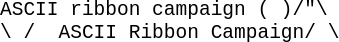<table align=right width=37% style="margin-left:3em">
<tr>
<td><pre><br>ASCII ribbon campaign ( )/"\
\ /  ASCII Ribbon Campaign/ \</pre></td>
</tr>
</table>
